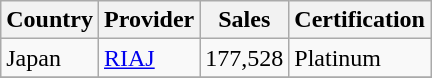<table class="wikitable" border="1">
<tr>
<th>Country</th>
<th>Provider</th>
<th>Sales</th>
<th>Certification</th>
</tr>
<tr>
<td>Japan</td>
<td><a href='#'>RIAJ</a></td>
<td>177,528</td>
<td>Platinum</td>
</tr>
<tr>
</tr>
</table>
